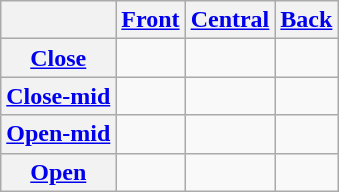<table class="wikitable" style="text-align: center;">
<tr>
<th></th>
<th><a href='#'>Front</a></th>
<th><a href='#'>Central</a></th>
<th><a href='#'>Back</a></th>
</tr>
<tr>
<th><a href='#'>Close</a></th>
<td></td>
<td></td>
<td></td>
</tr>
<tr>
<th><a href='#'>Close-mid</a></th>
<td></td>
<td></td>
<td></td>
</tr>
<tr>
<th><a href='#'>Open-mid</a></th>
<td></td>
<td></td>
<td></td>
</tr>
<tr>
<th><a href='#'>Open</a></th>
<td></td>
<td></td>
<td></td>
</tr>
</table>
